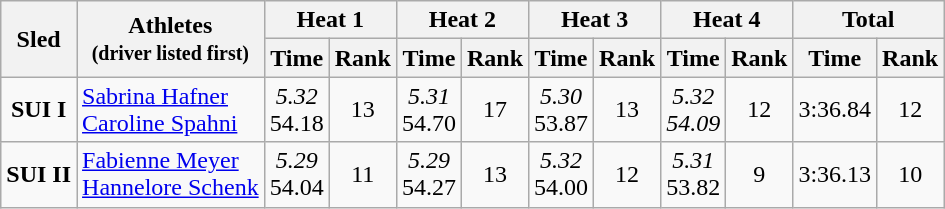<table class="wikitable" border="1">
<tr>
<th rowspan=2>Sled</th>
<th rowspan=2>Athletes<br><small>(driver listed first)</small></th>
<th colspan=2>Heat 1</th>
<th colspan=2>Heat 2</th>
<th colspan=2>Heat 3</th>
<th colspan=2>Heat 4</th>
<th colspan=2>Total</th>
</tr>
<tr>
<th>Time</th>
<th>Rank</th>
<th>Time</th>
<th>Rank</th>
<th>Time</th>
<th>Rank</th>
<th>Time</th>
<th>Rank</th>
<th>Time</th>
<th>Rank</th>
</tr>
<tr align=center>
<td><strong>SUI I</strong></td>
<td align=left><a href='#'>Sabrina Hafner</a><br><a href='#'>Caroline Spahni</a></td>
<td align="center"><em>5.32</em><br>54.18</td>
<td align="center">13</td>
<td align="center"><em>5.31</em><br>54.70</td>
<td align="center">17</td>
<td align="center"><em>5.30</em><br>53.87</td>
<td align="center">13</td>
<td align="center"><em>5.32<br>54.09</em></td>
<td align="center">12</td>
<td align="center">3:36.84</td>
<td align="center">12</td>
</tr>
<tr align=center>
<td><strong>SUI II</strong></td>
<td align=left><a href='#'>Fabienne Meyer</a><br><a href='#'>Hannelore Schenk</a></td>
<td align="center"><em>5.29</em><br>54.04</td>
<td align="center">11</td>
<td align="center"><em>5.29</em><br>54.27</td>
<td align="center">13</td>
<td align="center"><em>5.32</em><br>54.00</td>
<td align="center">12</td>
<td align="center"><em>5.31</em><br>53.82</td>
<td align="center">9</td>
<td align="center">3:36.13</td>
<td align="center">10</td>
</tr>
</table>
